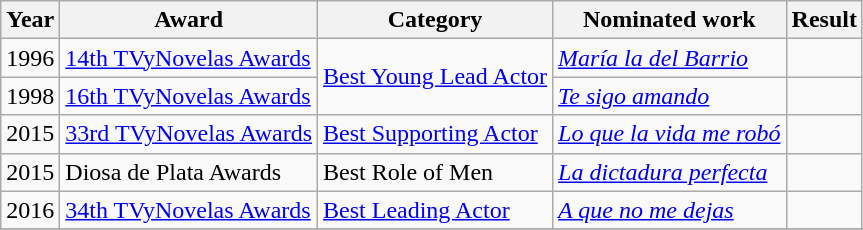<table class="wikitable">
<tr>
<th>Year</th>
<th>Award</th>
<th>Category</th>
<th>Nominated work</th>
<th>Result</th>
</tr>
<tr>
<td>1996</td>
<td><a href='#'>14th TVyNovelas Awards</a></td>
<td rowspan=2><a href='#'>Best Young Lead Actor</a></td>
<td><em><a href='#'>María la del Barrio</a></em></td>
<td></td>
</tr>
<tr>
<td>1998</td>
<td><a href='#'>16th TVyNovelas Awards</a></td>
<td><em><a href='#'>Te sigo amando</a></em></td>
<td></td>
</tr>
<tr>
<td>2015</td>
<td><a href='#'>33rd TVyNovelas Awards</a></td>
<td><a href='#'>Best Supporting Actor</a></td>
<td><em><a href='#'>Lo que la vida me robó</a></em></td>
<td></td>
</tr>
<tr>
<td>2015</td>
<td>Diosa de Plata Awards</td>
<td>Best Role of Men</td>
<td><em><a href='#'>La dictadura perfecta</a></em></td>
<td></td>
</tr>
<tr>
<td>2016</td>
<td><a href='#'>34th TVyNovelas Awards</a></td>
<td><a href='#'>Best Leading Actor</a></td>
<td><em><a href='#'>A que no me dejas</a></em></td>
<td></td>
</tr>
<tr>
</tr>
</table>
